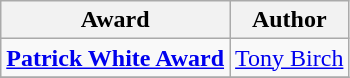<table class="wikitable">
<tr>
<th>Award</th>
<th>Author</th>
</tr>
<tr>
<td><strong><a href='#'>Patrick White Award</a></strong></td>
<td><a href='#'>Tony Birch</a></td>
</tr>
<tr>
</tr>
</table>
